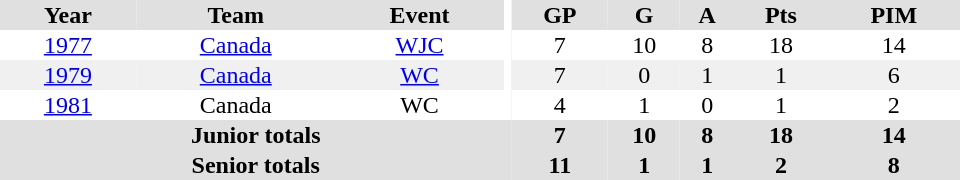<table border="0" cellpadding="1" cellspacing="0" ID="Table3" style="text-align:center; width:40em">
<tr bgcolor="#e0e0e0">
<th>Year</th>
<th>Team</th>
<th>Event</th>
<th rowspan="102" bgcolor="#ffffff"></th>
<th>GP</th>
<th>G</th>
<th>A</th>
<th>Pts</th>
<th>PIM</th>
</tr>
<tr>
<td><a href='#'>1977</a></td>
<td><a href='#'>Canada</a></td>
<td><a href='#'>WJC</a></td>
<td>7</td>
<td>10</td>
<td>8</td>
<td>18</td>
<td>14</td>
</tr>
<tr bgcolor="#f0f0f0">
<td><a href='#'>1979</a></td>
<td><a href='#'>Canada</a></td>
<td><a href='#'>WC</a></td>
<td>7</td>
<td>0</td>
<td>1</td>
<td>1</td>
<td>6</td>
</tr>
<tr>
<td><a href='#'>1981</a></td>
<td>Canada</td>
<td>WC</td>
<td>4</td>
<td>1</td>
<td>0</td>
<td>1</td>
<td>2</td>
</tr>
<tr bgcolor="#e0e0e0">
<th colspan="4">Junior totals</th>
<th>7</th>
<th>10</th>
<th>8</th>
<th>18</th>
<th>14</th>
</tr>
<tr bgcolor="#e0e0e0">
<th colspan="4">Senior totals</th>
<th>11</th>
<th>1</th>
<th>1</th>
<th>2</th>
<th>8</th>
</tr>
</table>
